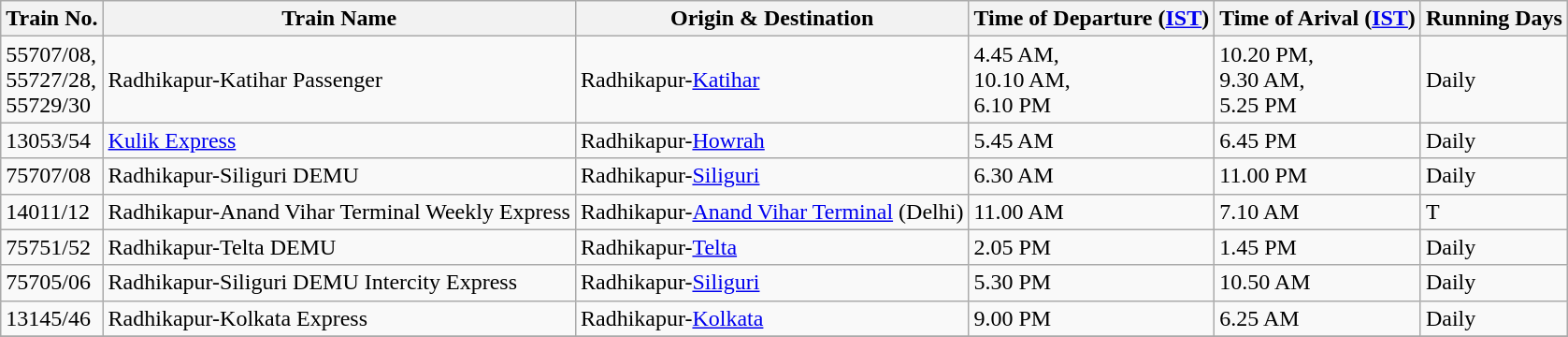<table class="wikitable">
<tr>
<th>Train No.</th>
<th>Train Name</th>
<th>Origin & Destination </th>
<th>Time of Departure (<a href='#'>IST</a>)</th>
<th>Time of Arival (<a href='#'>IST</a>)</th>
<th>Running Days</th>
</tr>
<tr>
<td>55707/08,<br>55727/28,<br> 55729/30</td>
<td>Radhikapur-Katihar Passenger</td>
<td>Radhikapur-<a href='#'>Katihar</a></td>
<td>4.45 AM,<br>10.10 AM,<br>6.10 PM</td>
<td>10.20 PM,<br>9.30 AM,<br>5.25 PM</td>
<td>Daily</td>
</tr>
<tr>
<td>13053/54</td>
<td><a href='#'>Kulik Express</a></td>
<td>Radhikapur-<a href='#'>Howrah</a></td>
<td>5.45 AM</td>
<td>6.45 PM</td>
<td>Daily</td>
</tr>
<tr>
<td>75707/08</td>
<td>Radhikapur-Siliguri DEMU</td>
<td>Radhikapur-<a href='#'>Siliguri</a></td>
<td>6.30 AM</td>
<td>11.00 PM</td>
<td>Daily</td>
</tr>
<tr>
<td>14011/12</td>
<td>Radhikapur-Anand Vihar Terminal Weekly Express</td>
<td>Radhikapur-<a href='#'>Anand Vihar Terminal</a> (Delhi)</td>
<td>11.00 AM</td>
<td>7.10 AM</td>
<td>T</td>
</tr>
<tr>
<td>75751/52</td>
<td>Radhikapur-Telta DEMU</td>
<td>Radhikapur-<a href='#'>Telta</a></td>
<td>2.05 PM</td>
<td>1.45 PM</td>
<td>Daily</td>
</tr>
<tr>
<td>75705/06</td>
<td>Radhikapur-Siliguri DEMU Intercity Express</td>
<td>Radhikapur-<a href='#'>Siliguri</a></td>
<td>5.30 PM</td>
<td>10.50 AM</td>
<td>Daily</td>
</tr>
<tr>
<td>13145/46</td>
<td>Radhikapur-Kolkata Express</td>
<td>Radhikapur-<a href='#'>Kolkata</a></td>
<td>9.00 PM</td>
<td>6.25 AM</td>
<td>Daily</td>
</tr>
<tr>
</tr>
</table>
